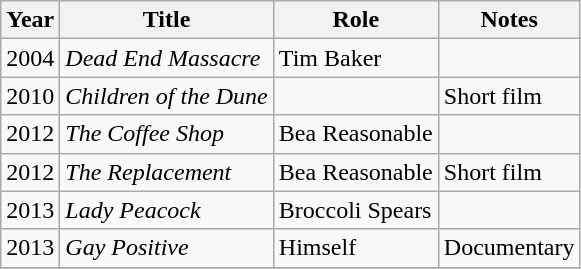<table class="wikitable sortable">
<tr>
<th>Year</th>
<th>Title</th>
<th>Role</th>
<th class="unsortable">Notes</th>
</tr>
<tr>
<td>2004</td>
<td><em>Dead End Massacre</em></td>
<td>Tim Baker</td>
<td></td>
</tr>
<tr>
<td>2010</td>
<td><em>Children of the Dune</em></td>
<td></td>
<td>Short film</td>
</tr>
<tr>
<td>2012</td>
<td><em>The Coffee Shop</em></td>
<td>Bea Reasonable</td>
<td></td>
</tr>
<tr>
<td>2012</td>
<td><em>The Replacement</em></td>
<td>Bea Reasonable</td>
<td>Short film</td>
</tr>
<tr>
<td>2013</td>
<td><em>Lady Peacock</em></td>
<td>Broccoli Spears</td>
<td></td>
</tr>
<tr>
<td>2013</td>
<td><em>Gay Positive</em></td>
<td>Himself</td>
<td>Documentary</td>
</tr>
<tr>
</tr>
</table>
